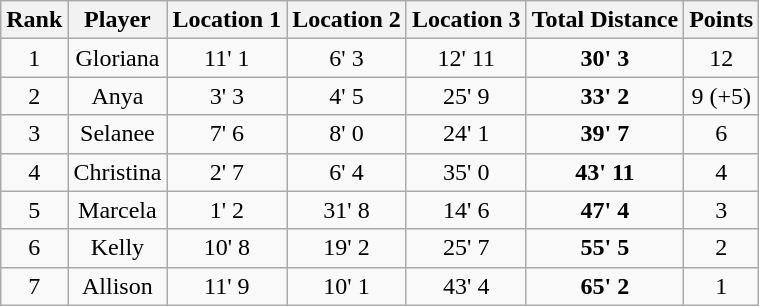<table class="wikitable" style="text-align:center;">
<tr>
<th>Rank</th>
<th>Player</th>
<th>Location 1</th>
<th>Location 2</th>
<th>Location 3</th>
<th>Total Distance</th>
<th>Points</th>
</tr>
<tr>
<td>1</td>
<td>Gloriana</td>
<td>11' 1</td>
<td>6' 3</td>
<td>12' 11</td>
<td><strong>30' 3</strong></td>
<td>12</td>
</tr>
<tr>
<td>2</td>
<td>Anya</td>
<td>3' 3</td>
<td>4' 5</td>
<td>25' 9</td>
<td><strong>33' 2</strong></td>
<td>9 (+5)</td>
</tr>
<tr>
<td>3</td>
<td>Selanee</td>
<td>7' 6</td>
<td>8' 0</td>
<td>24' 1</td>
<td><strong>39' 7</strong></td>
<td>6</td>
</tr>
<tr>
<td>4</td>
<td>Christina</td>
<td>2' 7</td>
<td>6' 4</td>
<td>35' 0</td>
<td><strong>43' 11</strong></td>
<td>4</td>
</tr>
<tr>
<td>5</td>
<td>Marcela</td>
<td>1' 2</td>
<td>31' 8</td>
<td>14' 6</td>
<td><strong>47' 4</strong></td>
<td>3</td>
</tr>
<tr>
<td>6</td>
<td>Kelly</td>
<td>10' 8</td>
<td>19' 2</td>
<td>25' 7</td>
<td><strong>55' 5</strong></td>
<td>2</td>
</tr>
<tr>
<td>7</td>
<td>Allison</td>
<td>11' 9</td>
<td>10' 1</td>
<td>43' 4</td>
<td><strong>65' 2</strong></td>
<td>1</td>
</tr>
</table>
